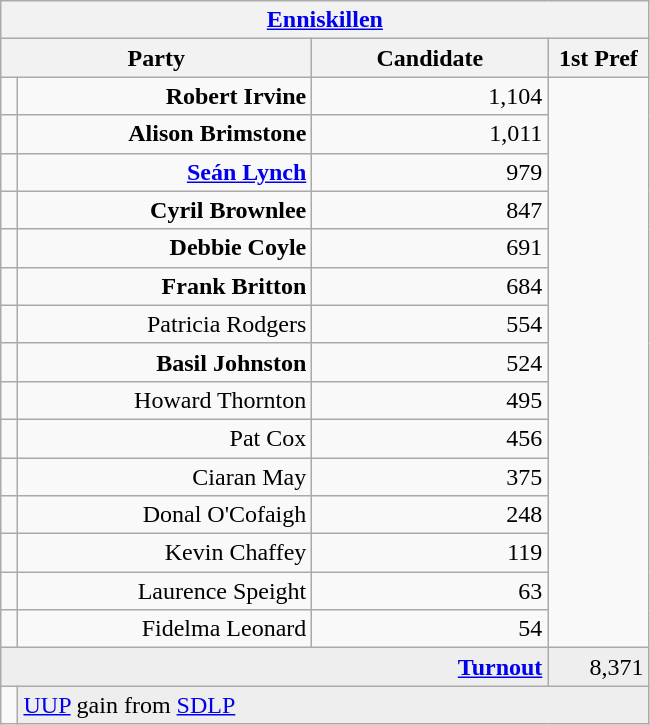<table class="wikitable">
<tr>
<th colspan="4" align="center"><a href='#'>Enniskillen</a></th>
</tr>
<tr>
<th colspan="2" align="center" width=200>Party</th>
<th width=150>Candidate</th>
<th width=60>1st Pref</th>
</tr>
<tr>
<td></td>
<td align="right"><strong>Robert Irvine</strong></td>
<td align="right">1,104</td>
</tr>
<tr>
<td></td>
<td align="right"><strong>Alison Brimstone</strong></td>
<td align="right">1,011</td>
</tr>
<tr>
<td></td>
<td align="right"><strong><a href='#'>Seán Lynch</a></strong></td>
<td align="right">979</td>
</tr>
<tr>
<td></td>
<td align="right"><strong>Cyril Brownlee</strong></td>
<td align="right">847</td>
</tr>
<tr>
<td></td>
<td align="right"><strong>Debbie Coyle</strong></td>
<td align="right">691</td>
</tr>
<tr>
<td></td>
<td align="right"><strong>Frank Britton</strong></td>
<td align="right">684</td>
</tr>
<tr>
<td></td>
<td align="right">Patricia Rodgers</td>
<td align="right">554</td>
</tr>
<tr>
<td></td>
<td align="right"><strong>Basil Johnston</strong></td>
<td align="right">524</td>
</tr>
<tr>
<td></td>
<td align="right">Howard Thornton</td>
<td align="right">495</td>
</tr>
<tr>
<td></td>
<td align="right">Pat Cox</td>
<td align="right">456</td>
</tr>
<tr>
<td></td>
<td align="right">Ciaran May</td>
<td align="right">375</td>
</tr>
<tr>
<td></td>
<td align="right">Donal O'Cofaigh</td>
<td align="right">248</td>
</tr>
<tr>
<td></td>
<td align="right">Kevin Chaffey</td>
<td align="right">119</td>
</tr>
<tr>
<td></td>
<td align="right">Laurence Speight</td>
<td align="right">63</td>
</tr>
<tr>
<td></td>
<td align="right">Fidelma Leonard</td>
<td align="right">54</td>
</tr>
<tr bgcolor="EEEEEE">
<td colspan=3 align="right"><strong><a href='#'>Turnout</a></strong></td>
<td align="right">8,371</td>
</tr>
<tr>
<td bgcolor=></td>
<td colspan=3 bgcolor="EEEEEE"><a href='#'>UUP</a> gain from <a href='#'>SDLP</a></td>
</tr>
</table>
